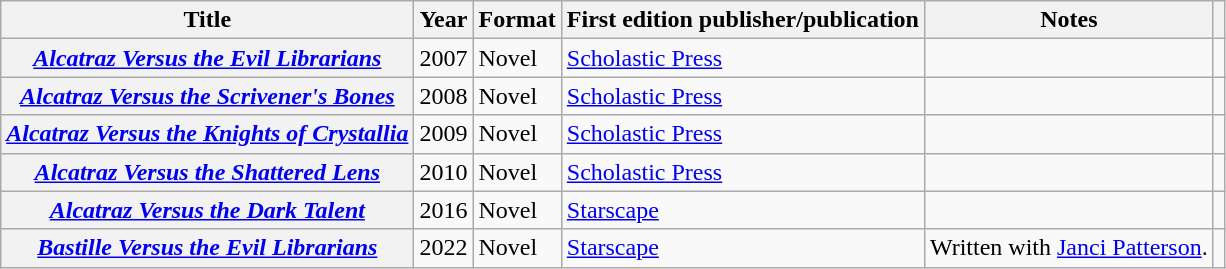<table class="wikitable sortable plainrowheaders">
<tr>
<th scope="col">Title</th>
<th scope="col">Year</th>
<th scope="col" class="unsortable">Format</th>
<th scope="col" class="unsortable">First edition publisher/publication</th>
<th scope="col" class="unsortable">Notes</th>
<th scope="col" class="unsortable"></th>
</tr>
<tr>
<th scope="row"><em><a href='#'>Alcatraz Versus the Evil Librarians</a></em></th>
<td>2007</td>
<td>Novel</td>
<td><a href='#'>Scholastic Press</a></td>
<td></td>
<td align="center"></td>
</tr>
<tr>
<th scope="row"><em><a href='#'>Alcatraz Versus the Scrivener's Bones</a></em></th>
<td>2008</td>
<td>Novel</td>
<td><a href='#'>Scholastic Press</a></td>
<td></td>
<td align="center"></td>
</tr>
<tr>
<th scope="row"><em><a href='#'>Alcatraz Versus the Knights of Crystallia</a></em></th>
<td>2009</td>
<td>Novel</td>
<td><a href='#'>Scholastic Press</a></td>
<td></td>
<td align="center"></td>
</tr>
<tr>
<th scope="row"><em><a href='#'>Alcatraz Versus the Shattered Lens</a></em></th>
<td>2010</td>
<td>Novel</td>
<td><a href='#'>Scholastic Press</a></td>
<td></td>
<td align="center"></td>
</tr>
<tr>
<th scope="row"><em><a href='#'>Alcatraz Versus the Dark Talent</a></em></th>
<td>2016</td>
<td>Novel</td>
<td><a href='#'>Starscape</a></td>
<td></td>
<td align="center"></td>
</tr>
<tr>
<th scope="row"><em><a href='#'>Bastille Versus the Evil Librarians</a></em></th>
<td>2022</td>
<td>Novel</td>
<td><a href='#'>Starscape</a></td>
<td>Written with <a href='#'>Janci Patterson</a>.</td>
<td align="center"></td>
</tr>
</table>
